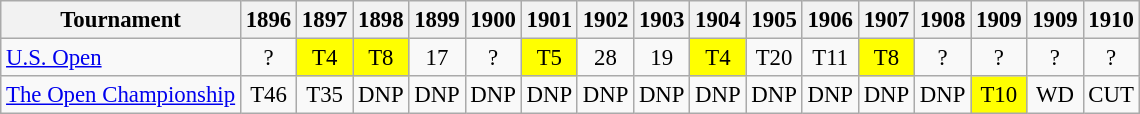<table class="wikitable" style="font-size:95%;text-align:center;">
<tr>
<th>Tournament</th>
<th>1896</th>
<th>1897</th>
<th>1898</th>
<th>1899</th>
<th>1900</th>
<th>1901</th>
<th>1902</th>
<th>1903</th>
<th>1904</th>
<th>1905</th>
<th>1906</th>
<th>1907</th>
<th>1908</th>
<th>1909</th>
<th>1909</th>
<th>1910</th>
</tr>
<tr>
<td align=left><a href='#'>U.S. Open</a></td>
<td>?</td>
<td style="background:yellow;">T4</td>
<td style="background:yellow;">T8</td>
<td>17</td>
<td>?</td>
<td style="background:yellow;">T5</td>
<td>28</td>
<td>19</td>
<td style="background:yellow;">T4</td>
<td>T20</td>
<td>T11</td>
<td style="background:yellow;">T8</td>
<td>?</td>
<td>?</td>
<td>?</td>
<td>?</td>
</tr>
<tr>
<td align=left><a href='#'>The Open Championship</a></td>
<td>T46</td>
<td>T35</td>
<td>DNP</td>
<td>DNP</td>
<td>DNP</td>
<td>DNP</td>
<td>DNP</td>
<td>DNP</td>
<td>DNP</td>
<td>DNP</td>
<td>DNP</td>
<td>DNP</td>
<td>DNP</td>
<td style="background:yellow;">T10</td>
<td>WD</td>
<td>CUT</td>
</tr>
</table>
